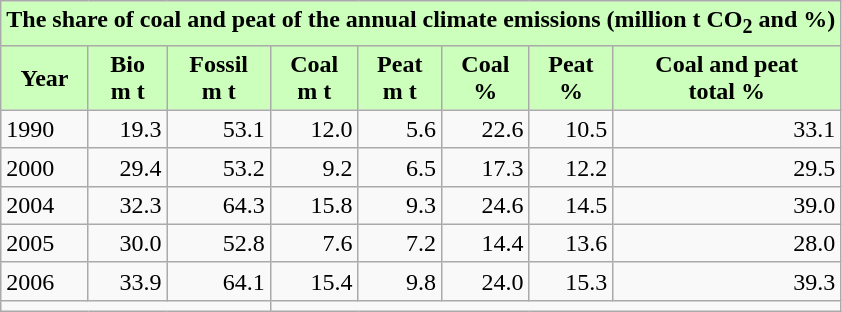<table class="wikitable">
<tr>
<th colspan="8" align="center" style="background-color: #cfb;">The share of coal and peat of the annual climate emissions (million t CO<sub>2</sub> and %)</th>
</tr>
<tr>
<th style="background-color: #cfb;">Year</th>
<th style="background-color: #cfb;">Bio <br>m t </th>
<th style="background-color: #cfb;">Fossil<br>m t </th>
<th style="background-color: #cfb;">Coal <br>m t </th>
<th style="background-color: #cfb;">Peat <br> m t </th>
<th style="background-color: #cfb;">Coal<br> %</th>
<th style="background-color: #cfb;">Peat <br> %</th>
<th style="background-color: #cfb;">Coal and peat <br>total %</th>
</tr>
<tr ---->
<td align="left">1990</td>
<td align="right">19.3</td>
<td align="right">53.1</td>
<td align="right">12.0</td>
<td align="right">5.6</td>
<td align="right">22.6</td>
<td align="right">10.5</td>
<td align="right">33.1</td>
</tr>
<tr ---->
<td align="left">2000</td>
<td align="right">29.4</td>
<td align="right">53.2</td>
<td align="right">9.2</td>
<td align="right">6.5</td>
<td align="right">17.3</td>
<td align="right">12.2</td>
<td align="right">29.5</td>
</tr>
<tr ---->
<td align="left">2004</td>
<td align="right">32.3</td>
<td align="right">64.3</td>
<td align="right">15.8</td>
<td align="right">9.3</td>
<td align="right">24.6</td>
<td align="right">14.5</td>
<td align="right">39.0</td>
</tr>
<tr ---->
<td align="left">2005</td>
<td align="right">30.0</td>
<td align="right">52.8</td>
<td align="right">7.6</td>
<td align="right">7.2</td>
<td align="right">14.4</td>
<td align="right">13.6</td>
<td align="right">28.0</td>
</tr>
<tr ---->
<td align="left">2006</td>
<td align="right">33.9</td>
<td align="right">64.1</td>
<td align="right">15.4</td>
<td align="right">9.8</td>
<td align="right">24.0</td>
<td align="right">15.3</td>
<td align="right">39.3</td>
</tr>
<tr ---->
<td align="left" colspan=3><small> </small></td>
</tr>
</table>
